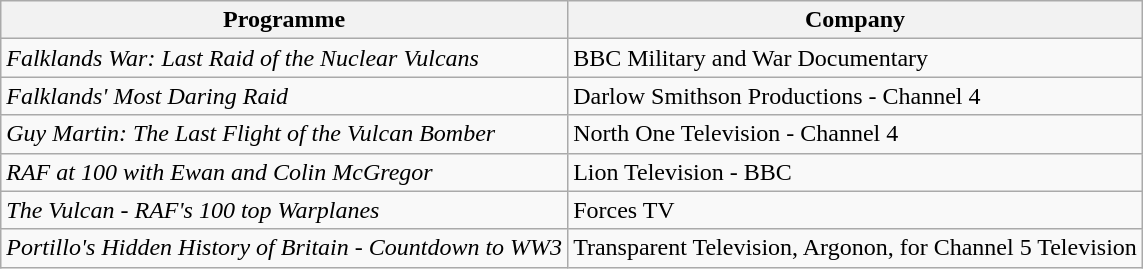<table class=wikitable>
<tr>
<th>Programme</th>
<th>Company</th>
</tr>
<tr>
<td><em>Falklands War: Last Raid of the Nuclear Vulcans</em></td>
<td>BBC Military and War Documentary</td>
</tr>
<tr>
<td><em>Falklands' Most Daring Raid</em></td>
<td>Darlow Smithson Productions - Channel 4</td>
</tr>
<tr>
<td><em>Guy Martin: The Last Flight of the Vulcan Bomber</em></td>
<td>North One Television - Channel 4</td>
</tr>
<tr>
<td><em>RAF at 100 with Ewan and Colin McGregor</em></td>
<td>Lion Television - BBC</td>
</tr>
<tr>
<td><em>The Vulcan - RAF's 100 top Warplanes</em></td>
<td>Forces TV</td>
</tr>
<tr>
<td><em>Portillo's Hidden History of Britain - Countdown to WW3</em></td>
<td>Transparent Television, Argonon, for Channel 5 Television</td>
</tr>
</table>
